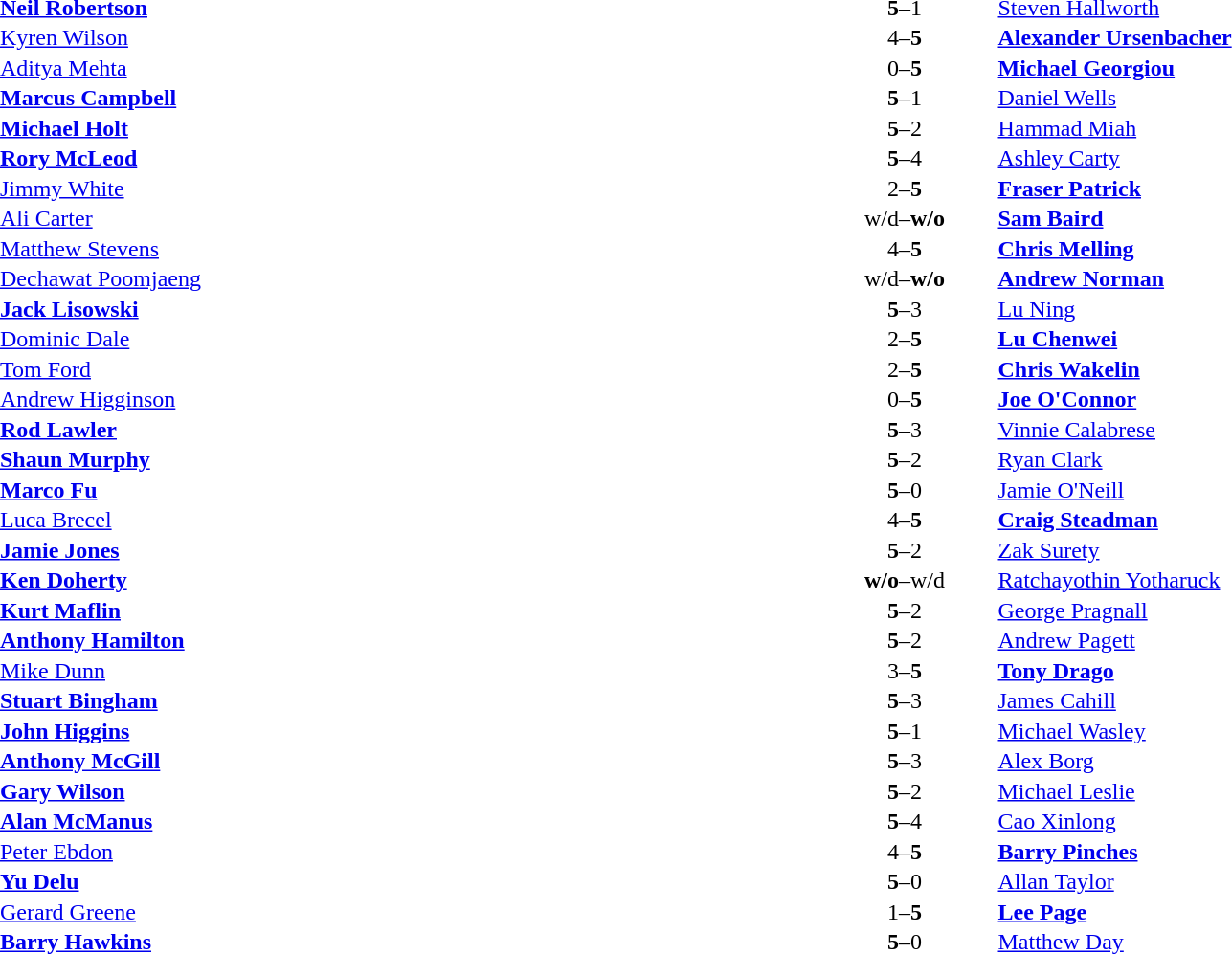<table width="100%" cellspacing="1">
<tr>
<th width=45%></th>
<th width=10%></th>
<th width=45%></th>
</tr>
<tr>
<td> <strong><a href='#'>Neil Robertson</a></strong></td>
<td align="center"><strong>5</strong>–1</td>
<td> <a href='#'>Steven Hallworth</a></td>
</tr>
<tr>
<td> <a href='#'>Kyren Wilson</a></td>
<td align="center">4–<strong>5</strong></td>
<td> <strong><a href='#'>Alexander Ursenbacher</a></strong></td>
</tr>
<tr>
<td> <a href='#'>Aditya Mehta</a></td>
<td align="center">0–<strong>5</strong></td>
<td> <strong><a href='#'>Michael Georgiou</a></strong></td>
</tr>
<tr>
<td> <strong><a href='#'>Marcus Campbell</a></strong></td>
<td align="center"><strong>5</strong>–1</td>
<td> <a href='#'>Daniel Wells</a></td>
</tr>
<tr>
<td> <strong><a href='#'>Michael Holt</a></strong></td>
<td align="center"><strong>5</strong>–2</td>
<td> <a href='#'>Hammad Miah</a></td>
</tr>
<tr>
<td> <strong><a href='#'>Rory McLeod</a></strong></td>
<td align="center"><strong>5</strong>–4</td>
<td> <a href='#'>Ashley Carty</a></td>
</tr>
<tr>
<td> <a href='#'>Jimmy White</a></td>
<td align="center">2–<strong>5</strong></td>
<td> <strong><a href='#'>Fraser Patrick</a></strong></td>
</tr>
<tr>
<td> <a href='#'>Ali Carter</a></td>
<td align="center">w/d–<strong>w/o</strong></td>
<td> <strong><a href='#'>Sam Baird</a></strong></td>
</tr>
<tr>
<td> <a href='#'>Matthew Stevens</a></td>
<td align="center">4–<strong>5</strong></td>
<td> <strong><a href='#'>Chris Melling</a></strong></td>
</tr>
<tr>
<td> <a href='#'>Dechawat Poomjaeng</a></td>
<td align="center">w/d–<strong>w/o</strong></td>
<td> <strong><a href='#'>Andrew Norman</a></strong></td>
</tr>
<tr>
<td> <strong><a href='#'>Jack Lisowski</a></strong></td>
<td align="center"><strong>5</strong>–3</td>
<td> <a href='#'>Lu Ning</a></td>
</tr>
<tr>
<td> <a href='#'>Dominic Dale</a></td>
<td align="center">2–<strong>5</strong></td>
<td> <strong><a href='#'>Lu Chenwei</a></strong></td>
</tr>
<tr>
<td> <a href='#'>Tom Ford</a></td>
<td align="center">2–<strong>5</strong></td>
<td> <strong><a href='#'>Chris Wakelin</a></strong></td>
</tr>
<tr>
<td> <a href='#'>Andrew Higginson</a></td>
<td align="center">0–<strong>5</strong></td>
<td> <strong><a href='#'>Joe O'Connor</a></strong></td>
</tr>
<tr>
<td> <strong><a href='#'>Rod Lawler</a></strong></td>
<td align="center"><strong>5</strong>–3</td>
<td> <a href='#'>Vinnie Calabrese</a></td>
</tr>
<tr>
<td> <strong><a href='#'>Shaun Murphy</a></strong></td>
<td align="center"><strong>5</strong>–2</td>
<td> <a href='#'>Ryan Clark</a></td>
</tr>
<tr>
<td> <strong><a href='#'>Marco Fu</a></strong></td>
<td align="center"><strong>5</strong>–0</td>
<td> <a href='#'>Jamie O'Neill</a></td>
</tr>
<tr>
<td> <a href='#'>Luca Brecel</a></td>
<td align="center">4–<strong>5</strong></td>
<td> <strong><a href='#'>Craig Steadman</a></strong></td>
</tr>
<tr>
<td> <strong><a href='#'>Jamie Jones</a></strong></td>
<td align="center"><strong>5</strong>–2</td>
<td> <a href='#'>Zak Surety</a></td>
</tr>
<tr>
<td> <strong><a href='#'>Ken Doherty</a></strong></td>
<td align="center"><strong>w/o</strong>–w/d</td>
<td> <a href='#'>Ratchayothin Yotharuck</a></td>
</tr>
<tr>
<td> <strong><a href='#'>Kurt Maflin</a></strong></td>
<td align="center"><strong>5</strong>–2</td>
<td> <a href='#'>George Pragnall</a></td>
</tr>
<tr>
<td> <strong><a href='#'>Anthony Hamilton</a></strong></td>
<td align="center"><strong>5</strong>–2</td>
<td> <a href='#'>Andrew Pagett</a></td>
</tr>
<tr>
<td> <a href='#'>Mike Dunn</a></td>
<td align="center">3–<strong>5</strong></td>
<td> <strong><a href='#'>Tony Drago</a></strong></td>
</tr>
<tr>
<td> <strong><a href='#'>Stuart Bingham</a></strong></td>
<td align="center"><strong>5</strong>–3</td>
<td> <a href='#'>James Cahill</a></td>
</tr>
<tr>
<td> <strong><a href='#'>John Higgins</a></strong></td>
<td align="center"><strong>5</strong>–1</td>
<td> <a href='#'>Michael Wasley</a></td>
</tr>
<tr>
<td> <strong><a href='#'>Anthony McGill</a></strong></td>
<td align="center"><strong>5</strong>–3</td>
<td> <a href='#'>Alex Borg</a></td>
</tr>
<tr>
<td> <strong><a href='#'>Gary Wilson</a></strong></td>
<td align="center"><strong>5</strong>–2</td>
<td> <a href='#'>Michael Leslie</a></td>
</tr>
<tr>
<td> <strong><a href='#'>Alan McManus</a></strong></td>
<td align="center"><strong>5</strong>–4</td>
<td> <a href='#'>Cao Xinlong</a></td>
</tr>
<tr>
<td> <a href='#'>Peter Ebdon</a></td>
<td align="center">4–<strong>5</strong></td>
<td> <strong><a href='#'>Barry Pinches</a></strong></td>
</tr>
<tr>
<td> <strong><a href='#'>Yu Delu</a></strong></td>
<td align="center"><strong>5</strong>–0</td>
<td> <a href='#'>Allan Taylor</a></td>
</tr>
<tr>
<td> <a href='#'>Gerard Greene</a></td>
<td align="center">1–<strong>5</strong></td>
<td> <strong><a href='#'>Lee Page</a></strong></td>
</tr>
<tr>
<td> <strong><a href='#'>Barry Hawkins</a></strong></td>
<td align="center"><strong>5</strong>–0</td>
<td> <a href='#'>Matthew Day</a></td>
</tr>
</table>
